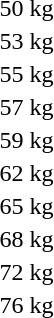<table>
<tr>
<td rowspan=2>50 kg</td>
<td rowspan=2></td>
<td rowspan=2></td>
<td></td>
</tr>
<tr>
<td></td>
</tr>
<tr>
<td rowspan=2>53 kg</td>
<td rowspan=2></td>
<td rowspan=2></td>
<td></td>
</tr>
<tr>
<td></td>
</tr>
<tr>
<td>55 kg</td>
<td></td>
<td></td>
<td></td>
</tr>
<tr>
<td rowspan=2>57 kg</td>
<td rowspan=2></td>
<td rowspan=2></td>
<td></td>
</tr>
<tr>
<td></td>
</tr>
<tr>
<td>59 kg</td>
<td></td>
<td></td>
<td></td>
</tr>
<tr>
<td rowspan=2>62 kg</td>
<td rowspan=2></td>
<td rowspan=2></td>
<td></td>
</tr>
<tr>
<td></td>
</tr>
<tr>
<td>65 kg</td>
<td></td>
<td></td>
<td></td>
</tr>
<tr>
<td rowspan=2>68 kg</td>
<td rowspan=2></td>
<td rowspan=2></td>
<td></td>
</tr>
<tr>
<td></td>
</tr>
<tr>
<td>72 kg</td>
<td></td>
<td></td>
<td></td>
</tr>
<tr>
<td rowspan=2>76 kg</td>
<td rowspan=2></td>
<td rowspan=2></td>
<td></td>
</tr>
<tr>
<td></td>
</tr>
</table>
